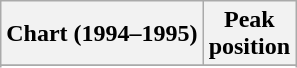<table class="wikitable sortable plainrowheaders">
<tr>
<th>Chart (1994–1995)</th>
<th>Peak<br>position</th>
</tr>
<tr>
</tr>
<tr>
</tr>
<tr>
</tr>
<tr>
</tr>
</table>
